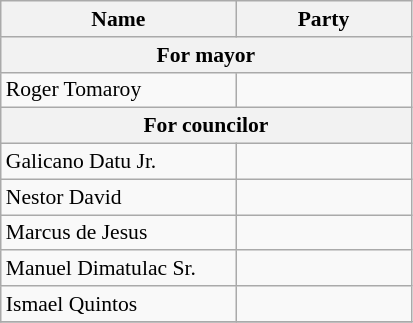<table class=wikitable style="font-size:90%">
<tr>
<th width=150px>Name</th>
<th colspan=2 width=110px>Party</th>
</tr>
<tr>
<th colspan=3>For mayor</th>
</tr>
<tr>
<td>Roger Tomaroy</td>
<td></td>
</tr>
<tr>
<th colspan=3>For councilor</th>
</tr>
<tr>
<td>Galicano Datu Jr.</td>
<td></td>
</tr>
<tr>
<td>Nestor David</td>
<td></td>
</tr>
<tr>
<td>Marcus de Jesus</td>
<td></td>
</tr>
<tr>
<td>Manuel Dimatulac Sr.</td>
<td></td>
</tr>
<tr>
<td>Ismael Quintos</td>
<td></td>
</tr>
<tr>
</tr>
</table>
